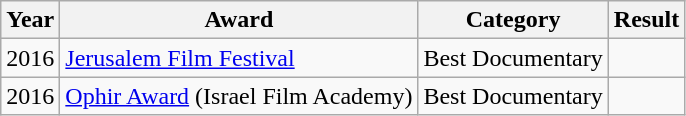<table class="wikitable">
<tr>
<th>Year</th>
<th>Award</th>
<th>Category</th>
<th>Result</th>
</tr>
<tr>
<td>2016</td>
<td><a href='#'>Jerusalem Film Festival</a></td>
<td>Best Documentary</td>
<td></td>
</tr>
<tr>
<td>2016</td>
<td><a href='#'>Ophir Award</a> (Israel Film Academy)</td>
<td>Best Documentary</td>
<td></td>
</tr>
</table>
